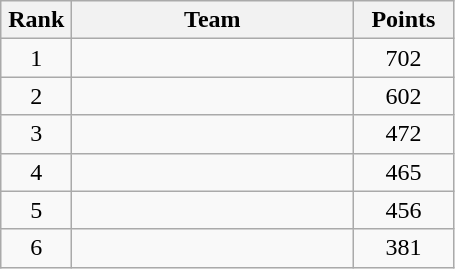<table class="wikitable" style="text-align:center;">
<tr>
<th width=40>Rank</th>
<th width=180>Team</th>
<th width=60>Points</th>
</tr>
<tr>
<td>1</td>
<td align=left></td>
<td>702</td>
</tr>
<tr>
<td>2</td>
<td align=left></td>
<td>602</td>
</tr>
<tr>
<td>3</td>
<td align=left></td>
<td>472</td>
</tr>
<tr>
<td>4</td>
<td align=left></td>
<td>465</td>
</tr>
<tr>
<td>5</td>
<td align=left></td>
<td>456</td>
</tr>
<tr>
<td>6</td>
<td align=left></td>
<td>381</td>
</tr>
</table>
